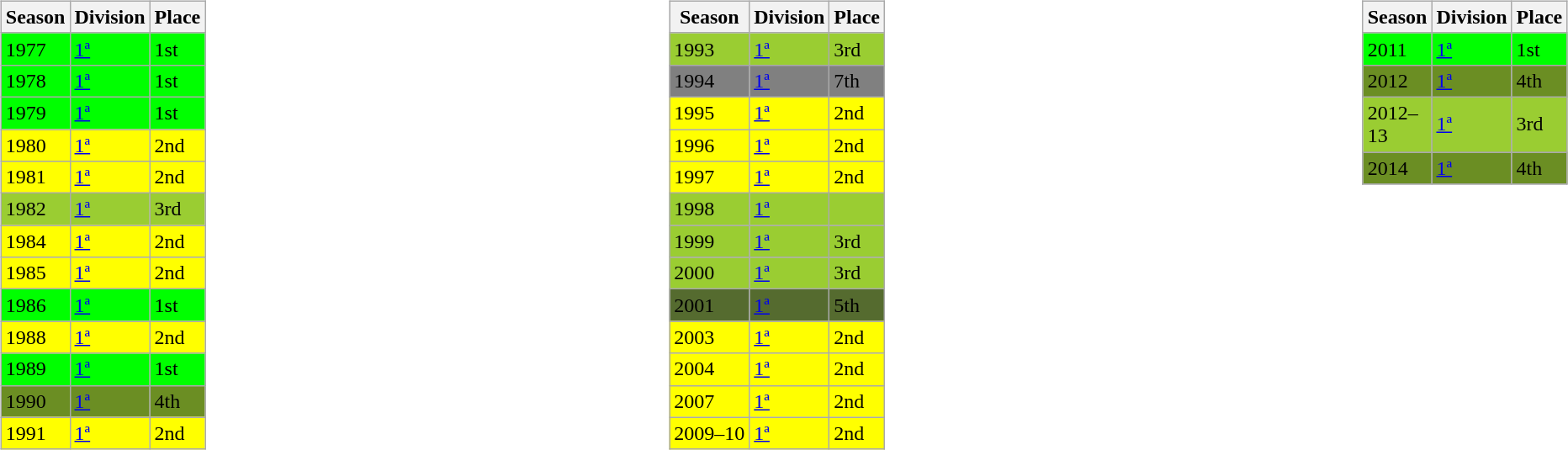<table>
<tr>
<td valign="top" width=49%><br><table class="wikitable">
<tr style="background:#f0f6fa;">
<th><strong>Season</strong></th>
<th><strong>Division</strong></th>
<th><strong>Place</strong></th>
</tr>
<tr>
<td style="background:#00FF00;">1977</td>
<td style="background:#00FF00;"><a href='#'>1ª</a></td>
<td style="background:#00FF00;">1st</td>
</tr>
<tr>
<td style="background:#00FF00;">1978</td>
<td style="background:#00FF00;"><a href='#'>1ª</a></td>
<td style="background:#00FF00;">1st</td>
</tr>
<tr>
<td style="background:#00FF00;">1979</td>
<td style="background:#00FF00;"><a href='#'>1ª</a></td>
<td style="background:#00FF00;">1st</td>
</tr>
<tr>
<td style="background:#FFFF00;">1980</td>
<td style="background:#FFFF00;"><a href='#'>1ª</a></td>
<td style="background:#FFFF00;">2nd</td>
</tr>
<tr>
<td style="background:#FFFF00;">1981</td>
<td style="background:#FFFF00;"><a href='#'>1ª</a></td>
<td style="background:#FFFF00;">2nd</td>
</tr>
<tr>
<td style="background:#9ACD32;">1982</td>
<td style="background:#9ACD32;"><a href='#'>1ª</a></td>
<td style="background:#9ACD32;">3rd</td>
</tr>
<tr>
<td style="background:#FFFF00;">1984</td>
<td style="background:#FFFF00;"><a href='#'>1ª</a></td>
<td style="background:#FFFF00;">2nd</td>
</tr>
<tr>
<td style="background:#FFFF00;">1985</td>
<td style="background:#FFFF00;"><a href='#'>1ª</a></td>
<td style="background:#FFFF00;">2nd</td>
</tr>
<tr>
<td style="background:#00FF00;">1986</td>
<td style="background:#00FF00;"><a href='#'>1ª</a></td>
<td style="background:#00FF00;">1st</td>
</tr>
<tr>
<td style="background:#FFFF00;">1988</td>
<td style="background:#FFFF00;"><a href='#'>1ª</a></td>
<td style="background:#FFFF00;">2nd</td>
</tr>
<tr>
<td style="background:#00FF00;">1989</td>
<td style="background:#00FF00;"><a href='#'>1ª</a></td>
<td style="background:#00FF00;">1st</td>
</tr>
<tr>
<td style="background:#6B8E23;">1990</td>
<td style="background:#6B8E23;"><a href='#'>1ª</a></td>
<td style="background:#6B8E23;">4th</td>
</tr>
<tr>
<td style="background:#FFFF00;">1991</td>
<td style="background:#FFFF00;"><a href='#'>1ª</a></td>
<td style="background:#FFFF00;">2nd</td>
</tr>
</table>
</td>
<td valign="top" width=51%><br><table class="wikitable">
<tr style="background:#f0f6fa;">
<th><strong>Season</strong></th>
<th><strong>Division</strong></th>
<th><strong>Place</strong></th>
</tr>
<tr>
<td style="background:#9ACD32;">1993</td>
<td style="background:#9ACD32;"><a href='#'>1ª</a></td>
<td style="background:#9ACD32;">3rd</td>
</tr>
<tr>
<td style="background:#808080;">1994</td>
<td style="background:#808080;"><a href='#'>1ª</a></td>
<td style="background:#808080;">7th</td>
</tr>
<tr>
<td style="background:#FFFF00;">1995</td>
<td style="background:#FFFF00;"><a href='#'>1ª</a></td>
<td style="background:#FFFF00;">2nd</td>
</tr>
<tr>
<td style="background:#FFFF00;">1996</td>
<td style="background:#FFFF00;"><a href='#'>1ª</a></td>
<td style="background:#FFFF00;">2nd</td>
</tr>
<tr>
<td style="background:#FFFF00;">1997</td>
<td style="background:#FFFF00;"><a href='#'>1ª</a></td>
<td style="background:#FFFF00;">2nd</td>
</tr>
<tr>
<td style="background:#9ACD32;">1998</td>
<td style="background:#9ACD32;"><a href='#'>1ª</a></td>
<td style="background:#9ACD32;"></td>
</tr>
<tr>
<td style="background:#9ACD32;">1999</td>
<td style="background:#9ACD32;"><a href='#'>1ª</a></td>
<td style="background:#9ACD32;">3rd</td>
</tr>
<tr>
<td style="background:#9ACD32;">2000</td>
<td style="background:#9ACD32;"><a href='#'>1ª</a></td>
<td style="background:#9ACD32;">3rd</td>
</tr>
<tr>
<td style="background:#556B2F;">2001</td>
<td style="background:#556B2F;"><a href='#'>1ª</a></td>
<td style="background:#556B2F;">5th</td>
</tr>
<tr>
<td style="background:#FFFF00;">2003</td>
<td style="background:#FFFF00;"><a href='#'>1ª</a></td>
<td style="background:#FFFF00;">2nd</td>
</tr>
<tr>
<td style="background:#FFFF00;">2004</td>
<td style="background:#FFFF00;"><a href='#'>1ª</a></td>
<td style="background:#FFFF00;">2nd</td>
</tr>
<tr>
<td style="background:#FFFF00;">2007</td>
<td style="background:#FFFF00;"><a href='#'>1ª</a></td>
<td style="background:#FFFF00;">2nd</td>
</tr>
<tr>
<td style="background:#FFFF00;">2009–10</td>
<td style="background:#FFFF00;"><a href='#'>1ª</a></td>
<td style="background:#FFFF00;">2nd</td>
</tr>
</table>
</td>
<td valign="top" width=51%><br><table class="wikitable">
<tr style="background:#f0f6fa;">
<th><strong>Season</strong></th>
<th><strong>Division</strong></th>
<th><strong>Place</strong></th>
</tr>
<tr>
<td style="background:#00FF00;">2011</td>
<td style="background:#00FF00;"><a href='#'>1ª</a></td>
<td style="background:#00FF00;">1st</td>
</tr>
<tr>
<td style="background:#6B8E23">2012</td>
<td style="background:#6B8E23"><a href='#'>1ª</a></td>
<td style="background:#6B8E23">4th</td>
</tr>
<tr>
<td style="background:#9ACD32;">2012–13</td>
<td style="background:#9ACD32;"><a href='#'>1ª</a></td>
<td style="background:#9ACD32;">3rd</td>
</tr>
<tr>
<td style="background:#6B8E23">2014</td>
<td style="background:#6B8E23"><a href='#'>1ª</a></td>
<td style="background:#6B8E23">4th</td>
</tr>
<tr>
</tr>
</table>
</td>
</tr>
</table>
